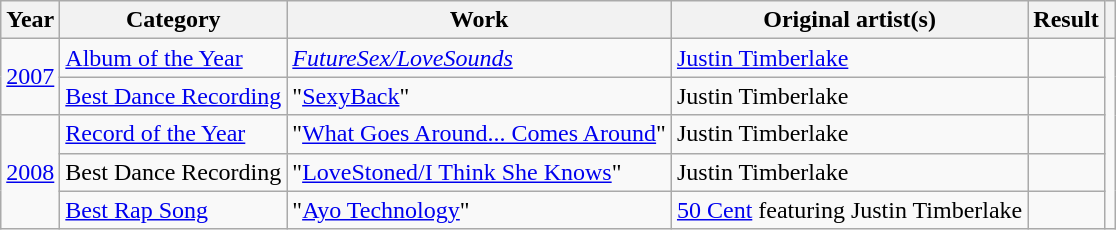<table class="wikitable plainrowheaders unsortable">
<tr>
<th>Year</th>
<th>Category</th>
<th>Work</th>
<th>Original artist(s)</th>
<th>Result</th>
<th></th>
</tr>
<tr>
<td align="center" rowspan="2"><a href='#'>2007</a></td>
<td><a href='#'>Album of the Year</a></td>
<td><em><a href='#'>FutureSex/LoveSounds</a></em></td>
<td><a href='#'>Justin Timberlake</a></td>
<td></td>
<td align="center" rowspan="5"></td>
</tr>
<tr>
<td><a href='#'>Best Dance Recording</a></td>
<td>"<a href='#'>SexyBack</a>"</td>
<td>Justin Timberlake</td>
<td></td>
</tr>
<tr>
<td align="center" rowspan="3"><a href='#'>2008</a></td>
<td><a href='#'>Record of the Year</a></td>
<td>"<a href='#'>What Goes Around... Comes Around</a>"</td>
<td>Justin Timberlake</td>
<td></td>
</tr>
<tr>
<td>Best Dance Recording</td>
<td>"<a href='#'>LoveStoned/I Think She Knows</a>"</td>
<td>Justin Timberlake</td>
<td></td>
</tr>
<tr>
<td><a href='#'>Best Rap Song</a></td>
<td>"<a href='#'>Ayo Technology</a>"</td>
<td><a href='#'>50 Cent</a> featuring Justin Timberlake</td>
<td></td>
</tr>
</table>
